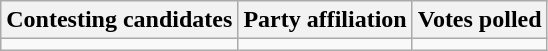<table class="wikitable sortable">
<tr>
<th>Contesting candidates</th>
<th>Party affiliation</th>
<th>Votes polled</th>
</tr>
<tr>
<td></td>
<td></td>
<td></td>
</tr>
</table>
